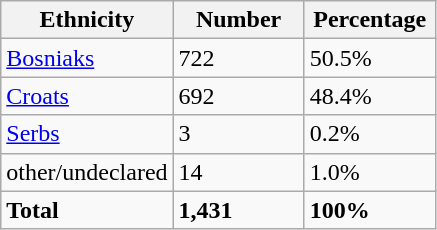<table class="wikitable">
<tr>
<th width="100px">Ethnicity</th>
<th width="80px">Number</th>
<th width="80px">Percentage</th>
</tr>
<tr>
<td><a href='#'>Bosniaks</a></td>
<td>722</td>
<td>50.5%</td>
</tr>
<tr>
<td><a href='#'>Croats</a></td>
<td>692</td>
<td>48.4%</td>
</tr>
<tr>
<td><a href='#'>Serbs</a></td>
<td>3</td>
<td>0.2%</td>
</tr>
<tr>
<td>other/undeclared</td>
<td>14</td>
<td>1.0%</td>
</tr>
<tr>
<td><strong>Total</strong></td>
<td><strong>1,431</strong></td>
<td><strong>100%</strong></td>
</tr>
</table>
